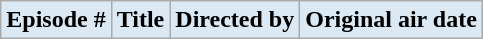<table class="wikitable plainrowheaders" >
<tr>
<th style="background:#dbe9f4; color:#000; text-align:center;">Episode #</th>
<th ! style="background:#dbe9f4; color:#000; text-align:center;">Title</th>
<th ! style="background:#dbe9f4; color:#000; text-align:center;">Directed by</th>
<th ! style="background:#dbe9f4; color:#000; text-align:center;">Original air date<br>




</th>
</tr>
</table>
